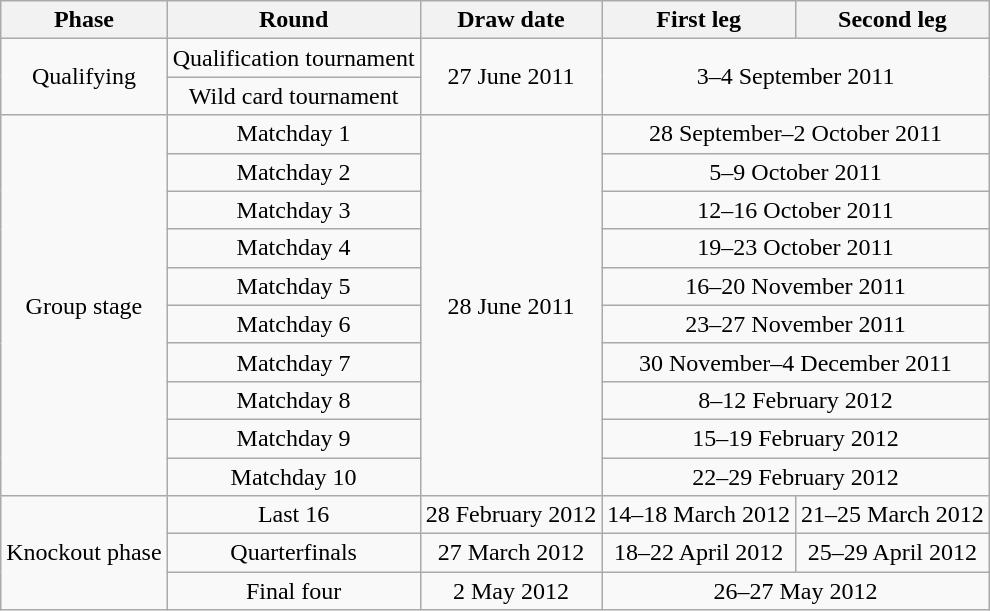<table class="wikitable" border="1">
<tr align="center">
<th>Phase</th>
<th>Round</th>
<th>Draw date</th>
<th>First leg</th>
<th>Second leg</th>
</tr>
<tr align="center">
<td rowspan="2">Qualifying</td>
<td>Qualification tournament</td>
<td rowspan="2">27 June 2011</td>
<td colspan="2" rowspan="2">3–4 September 2011</td>
</tr>
<tr align="center">
<td>Wild card tournament</td>
</tr>
<tr align="center">
<td rowspan="10">Group stage</td>
<td>Matchday 1</td>
<td rowspan="10">28 June 2011</td>
<td colspan="2">28 September–2 October 2011</td>
</tr>
<tr align="center">
<td>Matchday 2</td>
<td colspan="2">5–9 October 2011</td>
</tr>
<tr align="center">
<td>Matchday 3</td>
<td colspan="2">12–16 October 2011</td>
</tr>
<tr align="center">
<td>Matchday 4</td>
<td colspan="2">19–23 October 2011</td>
</tr>
<tr align="center">
<td>Matchday 5</td>
<td colspan="2">16–20 November 2011</td>
</tr>
<tr align="center">
<td>Matchday 6</td>
<td colspan="2">23–27 November 2011</td>
</tr>
<tr align="center">
<td>Matchday 7</td>
<td colspan="2">30 November–4 December 2011</td>
</tr>
<tr align="center">
<td>Matchday 8</td>
<td colspan="2">8–12 February 2012</td>
</tr>
<tr align="center">
<td>Matchday 9</td>
<td colspan="2">15–19 February 2012</td>
</tr>
<tr align="center">
<td>Matchday 10</td>
<td colspan="2">22–29 February 2012</td>
</tr>
<tr align="center">
<td rowspan="3">Knockout phase</td>
<td>Last 16</td>
<td>28 February 2012</td>
<td>14–18 March 2012</td>
<td>21–25 March 2012</td>
</tr>
<tr align="center">
<td>Quarterfinals</td>
<td>27 March 2012</td>
<td>18–22 April 2012</td>
<td>25–29 April 2012</td>
</tr>
<tr align="center">
<td>Final four</td>
<td>2 May 2012</td>
<td colspan="2">26–27 May 2012</td>
</tr>
</table>
